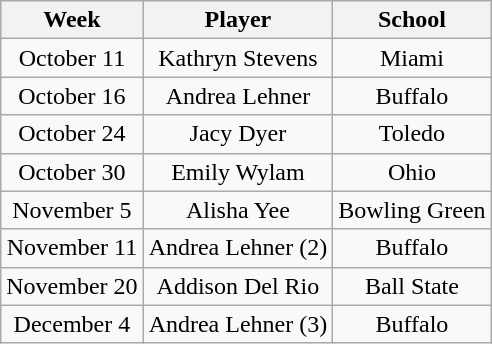<table class="wikitable" style="text-align:center;">
<tr>
<th>Week</th>
<th>Player</th>
<th>School</th>
</tr>
<tr>
<td>October 11</td>
<td>Kathryn Stevens</td>
<td>Miami</td>
</tr>
<tr>
<td>October 16</td>
<td>Andrea Lehner</td>
<td>Buffalo</td>
</tr>
<tr>
<td>October 24</td>
<td>Jacy Dyer</td>
<td>Toledo</td>
</tr>
<tr>
<td>October 30</td>
<td>Emily Wylam</td>
<td>Ohio</td>
</tr>
<tr>
<td>November 5</td>
<td>Alisha Yee</td>
<td>Bowling Green</td>
</tr>
<tr>
<td>November 11</td>
<td>Andrea Lehner (2)</td>
<td>Buffalo</td>
</tr>
<tr>
<td>November 20</td>
<td>Addison Del Rio</td>
<td>Ball State</td>
</tr>
<tr>
<td>December 4</td>
<td>Andrea Lehner (3)</td>
<td>Buffalo</td>
</tr>
</table>
